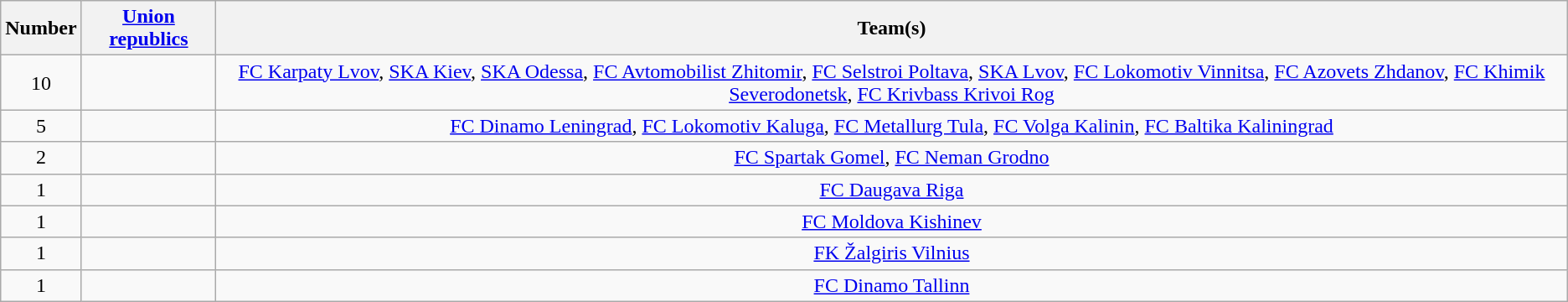<table class="wikitable" style="text-align:center">
<tr>
<th>Number</th>
<th><a href='#'>Union republics</a></th>
<th>Team(s)</th>
</tr>
<tr>
<td rowspan="1">10</td>
<td align="left"></td>
<td><a href='#'>FC Karpaty Lvov</a>, <a href='#'>SKA Kiev</a>, <a href='#'>SKA Odessa</a>, <a href='#'>FC Avtomobilist Zhitomir</a>, <a href='#'>FC Selstroi Poltava</a>, <a href='#'>SKA Lvov</a>, <a href='#'>FC Lokomotiv Vinnitsa</a>, <a href='#'>FC Azovets Zhdanov</a>, <a href='#'>FC Khimik Severodonetsk</a>, <a href='#'>FC Krivbass Krivoi Rog</a></td>
</tr>
<tr>
<td rowspan="1">5</td>
<td align="left"></td>
<td><a href='#'>FC Dinamo Leningrad</a>, <a href='#'>FC Lokomotiv Kaluga</a>, <a href='#'>FC Metallurg Tula</a>, <a href='#'>FC Volga Kalinin</a>, <a href='#'>FC Baltika Kaliningrad</a></td>
</tr>
<tr>
<td rowspan="1">2</td>
<td align="left"></td>
<td><a href='#'>FC Spartak Gomel</a>, <a href='#'>FC Neman Grodno</a></td>
</tr>
<tr>
<td rowspan="1">1</td>
<td align="left"></td>
<td><a href='#'>FC Daugava Riga</a></td>
</tr>
<tr>
<td rowspan="1">1</td>
<td align="left"></td>
<td><a href='#'>FC Moldova Kishinev</a></td>
</tr>
<tr>
<td rowspan="1">1</td>
<td align="left"></td>
<td><a href='#'>FK Žalgiris Vilnius</a></td>
</tr>
<tr>
<td rowspan="1">1</td>
<td align="left"></td>
<td><a href='#'>FC Dinamo Tallinn</a></td>
</tr>
</table>
